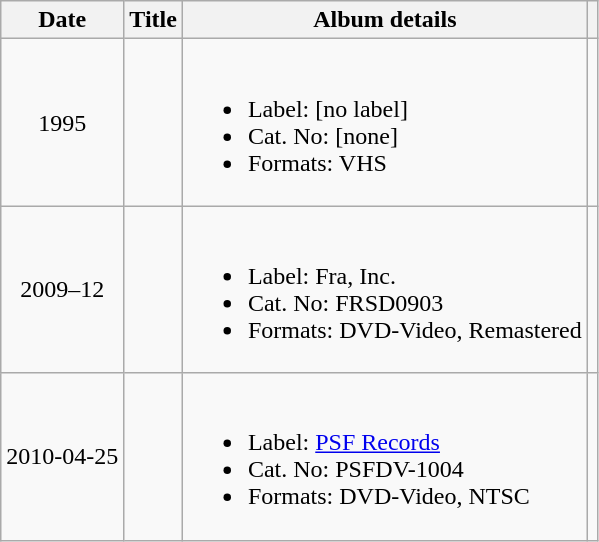<table class="wikitable sortable">
<tr>
<th>Date</th>
<th>Title</th>
<th class="unsortable">Album details</th>
<th class="unsortable"></th>
</tr>
<tr>
<td align="center">1995</td>
<td align="center"></td>
<td><br><ul><li>Label: [no label]</li><li>Cat. No: [none]</li><li>Formats: VHS</li></ul></td>
<td></td>
</tr>
<tr>
<td align="center">2009–12</td>
<td align="center"></td>
<td><br><ul><li>Label: Fra, Inc.</li><li>Cat. No: FRSD0903</li><li>Formats: DVD-Video, Remastered</li></ul></td>
<td></td>
</tr>
<tr>
<td align="center">2010-04-25</td>
<td align="center"></td>
<td><br><ul><li>Label: <a href='#'>PSF Records</a></li><li>Cat. No: PSFDV-1004</li><li>Formats: DVD-Video, NTSC</li></ul></td>
<td></td>
</tr>
</table>
